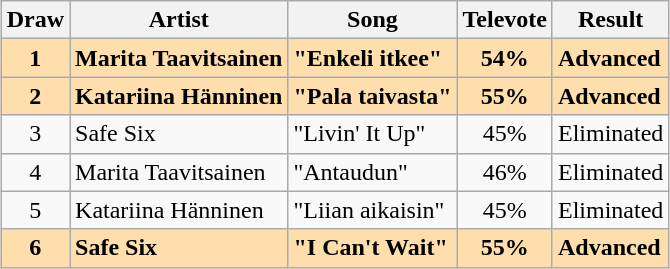<table class="sortable wikitable" style="margin: 1em auto 1em auto; text-align:center">
<tr>
<th>Draw</th>
<th>Artist</th>
<th>Song</th>
<th>Televote</th>
<th>Result</th>
</tr>
<tr style="font-weight:bold; background: navajowhite;">
<td>1</td>
<td align="left">Marita Taavitsainen</td>
<td align="left">"Enkeli itkee"</td>
<td>54%</td>
<td align="left">Advanced</td>
</tr>
<tr style="font-weight:bold; background: navajowhite;">
<td>2</td>
<td align="left">Katariina Hänninen</td>
<td align="left">"Pala taivasta"</td>
<td>55%</td>
<td align="left">Advanced</td>
</tr>
<tr>
<td>3</td>
<td align="left">Safe Six</td>
<td align="left">"Livin' It Up"</td>
<td>45%</td>
<td align="left">Eliminated</td>
</tr>
<tr>
<td>4</td>
<td align="left">Marita Taavitsainen</td>
<td align="left">"Antaudun"</td>
<td>46%</td>
<td align="left">Eliminated</td>
</tr>
<tr>
<td>5</td>
<td align="left">Katariina Hänninen</td>
<td align="left">"Liian aikaisin"</td>
<td>45%</td>
<td align="left">Eliminated</td>
</tr>
<tr style="font-weight:bold; background: navajowhite;">
<td>6</td>
<td align="left">Safe Six</td>
<td align="left">"I Can't Wait"</td>
<td>55%</td>
<td align="left">Advanced</td>
</tr>
</table>
